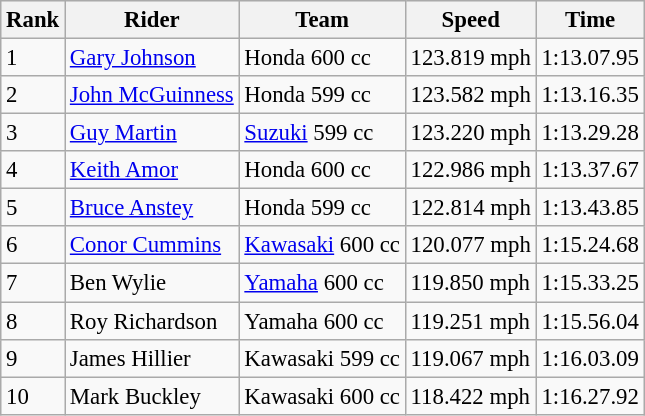<table class="wikitable" style="font-size: 95%;">
<tr style="background:#efefef;">
<th>Rank</th>
<th>Rider</th>
<th>Team</th>
<th>Speed</th>
<th>Time</th>
</tr>
<tr>
<td>1</td>
<td> <a href='#'>Gary Johnson</a></td>
<td>Honda 600 cc</td>
<td>123.819 mph</td>
<td>1:13.07.95</td>
</tr>
<tr>
<td>2</td>
<td> <a href='#'>John McGuinness</a></td>
<td>Honda 599 cc</td>
<td>123.582 mph</td>
<td>1:13.16.35</td>
</tr>
<tr>
<td>3</td>
<td> <a href='#'>Guy Martin</a></td>
<td><a href='#'>Suzuki</a> 599 cc</td>
<td>123.220 mph</td>
<td>1:13.29.28</td>
</tr>
<tr>
<td>4</td>
<td> <a href='#'>Keith Amor</a></td>
<td>Honda 600 cc</td>
<td>122.986 mph</td>
<td>1:13.37.67</td>
</tr>
<tr>
<td>5</td>
<td> <a href='#'>Bruce Anstey</a></td>
<td>Honda 599 cc</td>
<td>122.814 mph</td>
<td>1:13.43.85</td>
</tr>
<tr>
<td>6</td>
<td> <a href='#'>Conor Cummins</a></td>
<td><a href='#'>Kawasaki</a> 600 cc</td>
<td>120.077 mph</td>
<td>1:15.24.68</td>
</tr>
<tr>
<td>7</td>
<td> Ben Wylie</td>
<td><a href='#'>Yamaha</a> 600 cc</td>
<td>119.850 mph</td>
<td>1:15.33.25</td>
</tr>
<tr>
<td>8</td>
<td> Roy Richardson</td>
<td>Yamaha 600 cc</td>
<td>119.251 mph</td>
<td>1:15.56.04</td>
</tr>
<tr>
<td>9</td>
<td> James Hillier</td>
<td>Kawasaki 599 cc</td>
<td>119.067 mph</td>
<td>1:16.03.09</td>
</tr>
<tr>
<td>10</td>
<td> Mark Buckley</td>
<td>Kawasaki 600 cc</td>
<td>118.422 mph</td>
<td>1:16.27.92</td>
</tr>
</table>
